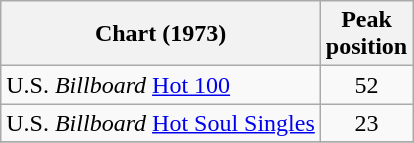<table class="wikitable sortable">
<tr>
<th>Chart (1973)</th>
<th>Peak<br>position</th>
</tr>
<tr>
<td>U.S. <em>Billboard</em> <a href='#'>Hot 100</a></td>
<td align="center">52</td>
</tr>
<tr>
<td>U.S. <em>Billboard</em> <a href='#'>Hot Soul Singles</a></td>
<td align="center">23</td>
</tr>
<tr>
</tr>
</table>
